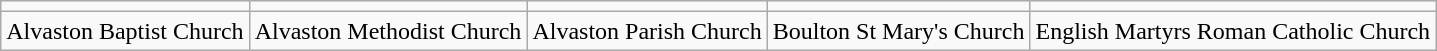<table class="wikitable" style="text-align:center">
<tr>
<td></td>
<td></td>
<td></td>
<td></td>
<td></td>
</tr>
<tr>
<td>Alvaston Baptist Church</td>
<td>Alvaston Methodist Church</td>
<td>Alvaston Parish Church</td>
<td>Boulton St Mary's Church</td>
<td>English Martyrs Roman Catholic Church</td>
</tr>
</table>
